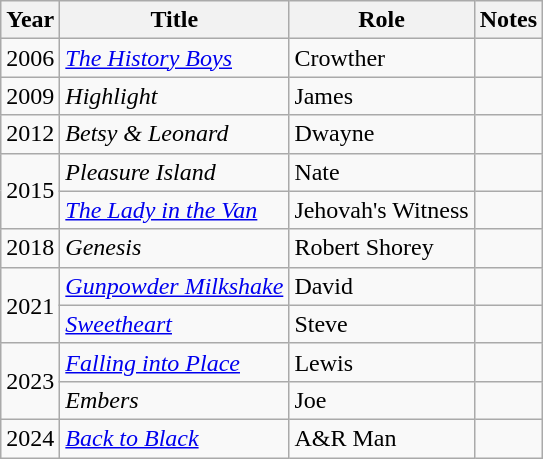<table class="wikitable">
<tr>
<th>Year</th>
<th>Title</th>
<th>Role</th>
<th>Notes</th>
</tr>
<tr>
<td>2006</td>
<td><em><a href='#'>The History Boys</a></em></td>
<td>Crowther</td>
<td></td>
</tr>
<tr>
<td>2009</td>
<td><em>Highlight</em></td>
<td>James</td>
<td></td>
</tr>
<tr>
<td>2012</td>
<td><em>Betsy & Leonard</em></td>
<td>Dwayne</td>
<td></td>
</tr>
<tr>
<td rowspan="2">2015</td>
<td><em>Pleasure Island</em></td>
<td>Nate</td>
<td></td>
</tr>
<tr>
<td><em><a href='#'>The Lady in the Van</a></em></td>
<td>Jehovah's Witness</td>
<td></td>
</tr>
<tr>
<td>2018</td>
<td><em>Genesis</em></td>
<td>Robert Shorey</td>
<td></td>
</tr>
<tr>
<td rowspan="2">2021</td>
<td><em><a href='#'>Gunpowder Milkshake</a></em></td>
<td>David</td>
<td></td>
</tr>
<tr>
<td><em><a href='#'>Sweetheart</a></em></td>
<td>Steve</td>
<td></td>
</tr>
<tr>
<td rowspan="2">2023</td>
<td><em><a href='#'>Falling into Place</a></em></td>
<td>Lewis</td>
<td></td>
</tr>
<tr>
<td><em>Embers</em></td>
<td>Joe</td>
<td></td>
</tr>
<tr>
<td>2024</td>
<td><em><a href='#'>Back to Black</a></em></td>
<td>A&R Man</td>
<td></td>
</tr>
</table>
